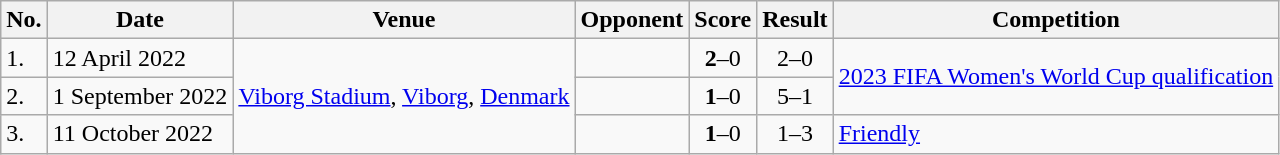<table class="wikitable">
<tr>
<th>No.</th>
<th>Date</th>
<th>Venue</th>
<th>Opponent</th>
<th>Score</th>
<th>Result</th>
<th>Competition</th>
</tr>
<tr>
<td>1.</td>
<td>12 April 2022</td>
<td rowspan="3"><a href='#'>Viborg Stadium</a>, <a href='#'>Viborg</a>, <a href='#'>Denmark</a></td>
<td></td>
<td align=center><strong>2</strong>–0</td>
<td align=center>2–0</td>
<td rowspan="2"><a href='#'>2023 FIFA Women's World Cup qualification</a></td>
</tr>
<tr>
<td>2.</td>
<td>1 September 2022</td>
<td></td>
<td align=center><strong>1</strong>–0</td>
<td align=center>5–1</td>
</tr>
<tr>
<td>3.</td>
<td>11 October 2022</td>
<td></td>
<td align=center><strong>1</strong>–0</td>
<td align=center>1–3</td>
<td><a href='#'>Friendly</a></td>
</tr>
</table>
